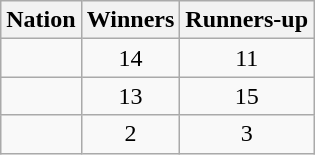<table class="wikitable sortable">
<tr>
<th>Nation</th>
<th>Winners</th>
<th>Runners-up</th>
</tr>
<tr>
<td></td>
<td align=center>14</td>
<td align=center>11</td>
</tr>
<tr>
<td></td>
<td align=center>13</td>
<td align=center>15</td>
</tr>
<tr>
<td></td>
<td align=center>2</td>
<td align=center>3</td>
</tr>
</table>
